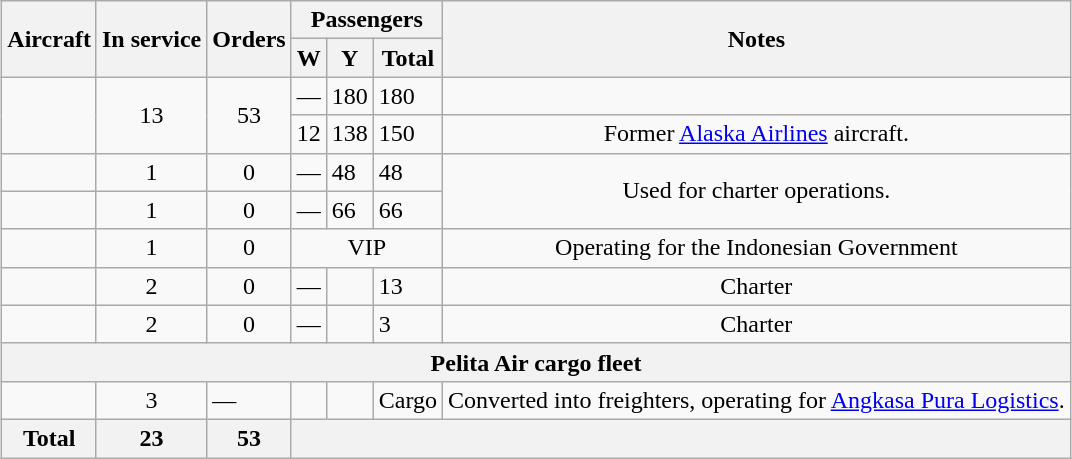<table class="wikitable" style="margin:1em auto;">
<tr>
<th rowspan="2">Aircraft</th>
<th rowspan="2">In service</th>
<th rowspan="2">Orders</th>
<th colspan="3">Passengers</th>
<th rowspan="2">Notes</th>
</tr>
<tr>
<th>W</th>
<th>Y</th>
<th>Total</th>
</tr>
<tr>
<td rowspan="2" align="center"></td>
<td rowspan="2" align="center">13</td>
<td rowspan="2" align="center">53</td>
<td align="center">—</td>
<td>180</td>
<td>180</td>
<td align="center"></td>
</tr>
<tr>
<td>12</td>
<td>138</td>
<td>150</td>
<td align="center">Former <a href='#'>Alaska Airlines</a> aircraft.</td>
</tr>
<tr>
<td align="center"></td>
<td align="center">1</td>
<td align="center">0</td>
<td align="center">—</td>
<td>48</td>
<td>48</td>
<td rowspan="2" align="center">Used for charter operations.</td>
</tr>
<tr>
<td align="center"></td>
<td align="center">1</td>
<td align="center">0</td>
<td align="center">—</td>
<td>66</td>
<td>66</td>
</tr>
<tr>
<td align="center"></td>
<td align="center">1</td>
<td align="center">0</td>
<td colspan="3" align="center">VIP</td>
<td align="center">Operating for the Indonesian Government</td>
</tr>
<tr>
<td align="center"></td>
<td align="center">2</td>
<td align="center">0</td>
<td align="center">—</td>
<td></td>
<td>13</td>
<td align="center">Charter</td>
</tr>
<tr>
<td align="center"></td>
<td align="center">2</td>
<td align="center">0</td>
<td align="center">—</td>
<td></td>
<td>3</td>
<td align="center">Charter</td>
</tr>
<tr>
<th colspan="7">Pelita Air cargo fleet</th>
</tr>
<tr>
<td align="center"></td>
<td align="center">3</td>
<td>—</td>
<td align="center"></td>
<td></td>
<td>Cargo</td>
<td align="center">Converted into freighters, operating for <a href='#'>Angkasa Pura Logistics</a>.</td>
</tr>
<tr>
<th>Total</th>
<th>23</th>
<th>53</th>
<th colspan="4"></th>
</tr>
</table>
